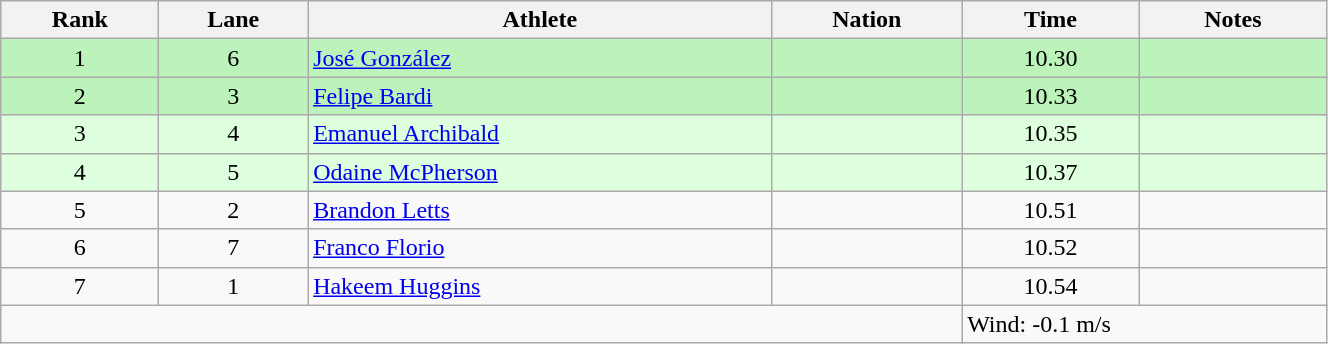<table class="wikitable sortable" style="text-align:center;width: 70%;">
<tr>
<th scope="col">Rank</th>
<th scope="col">Lane</th>
<th scope="col">Athlete</th>
<th scope="col">Nation</th>
<th scope="col">Time</th>
<th scope="col">Notes</th>
</tr>
<tr bgcolor="#bbf3bb">
<td>1</td>
<td>6</td>
<td align=left><a href='#'>José González</a></td>
<td align=left></td>
<td>10.30</td>
<td></td>
</tr>
<tr bgcolor="#bbf3bb">
<td>2</td>
<td>3</td>
<td align=left><a href='#'>Felipe Bardi</a></td>
<td align=left></td>
<td>10.33</td>
<td></td>
</tr>
<tr bgcolor=ddffdd>
<td>3</td>
<td>4</td>
<td align=left><a href='#'>Emanuel Archibald</a></td>
<td align=left></td>
<td>10.35</td>
<td></td>
</tr>
<tr bgcolor=ddffdd>
<td>4</td>
<td>5</td>
<td align=left><a href='#'>Odaine McPherson</a></td>
<td align=left></td>
<td>10.37</td>
<td></td>
</tr>
<tr>
<td>5</td>
<td>2</td>
<td align=left><a href='#'>Brandon Letts</a></td>
<td align=left></td>
<td>10.51</td>
<td></td>
</tr>
<tr>
<td>6</td>
<td>7</td>
<td align=left><a href='#'>Franco Florio</a></td>
<td align=left></td>
<td>10.52</td>
<td></td>
</tr>
<tr>
<td>7</td>
<td>1</td>
<td align=left><a href='#'>Hakeem Huggins</a></td>
<td align=left></td>
<td>10.54</td>
<td></td>
</tr>
<tr class="sortbottom">
<td colspan="4"></td>
<td colspan="2" style="text-align:left;">Wind: -0.1 m/s</td>
</tr>
</table>
